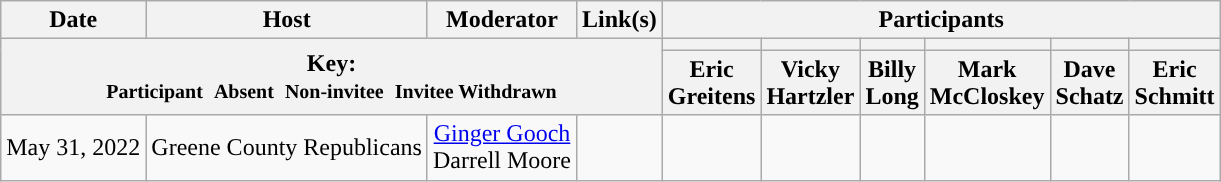<table class="wikitable" style="text-align:center;">
<tr>
<th scope="col">Date</th>
<th scope="col">Host</th>
<th scope="col">Moderator</th>
<th scope="col">Link(s)</th>
<th colspan="6" scope="col">Participants</th>
</tr>
<tr>
<th colspan="4" rowspan="2">Key:<br> <small>Participant </small>  <small>Absent </small>  <small>Non-invitee </small>  <small>Invitee  Withdrawn</small></th>
<th scope="col" style="background:"></th>
<th scope="col" style="background:"></th>
<th scope="col" style="background:"></th>
<th scope="col" style="background:"></th>
<th scope="col" style="background:"></th>
<th scope="col" style="background:"></th>
</tr>
<tr>
<th scope="col">Eric<br>Greitens</th>
<th scope="col">Vicky<br>Hartzler</th>
<th scope="col">Billy<br>Long</th>
<th scope="col">Mark<br>McCloskey</th>
<th scope="col">Dave<br>Schatz</th>
<th scope="col">Eric<br>Schmitt</th>
</tr>
<tr>
<td style="white-space:nowrap;">May 31, 2022</td>
<td style="white-space:nowrap;">Greene County Republicans</td>
<td style="white-space:nowrap;"><a href='#'>Ginger Gooch</a><br>Darrell Moore</td>
<td style="white-space:nowrap;"></td>
<td></td>
<td></td>
<td></td>
<td></td>
<td></td>
<td></td>
</tr>
</table>
